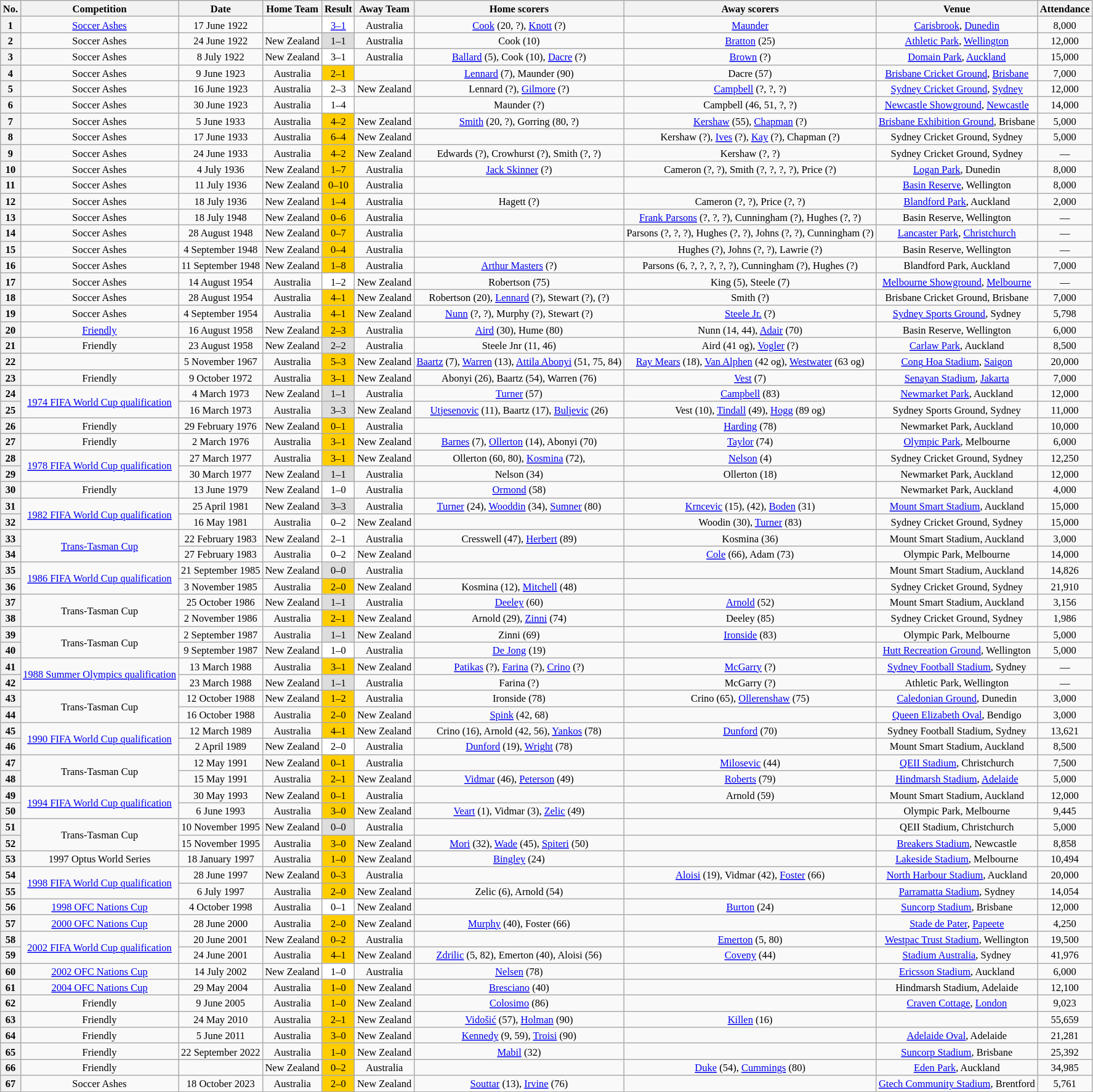<table class="wikitable" style="width:Xem; margin:0 left; font-size: 11px; text-align:center">
<tr>
<th>No.</th>
<th>Competition</th>
<th>Date</th>
<th>Home Team</th>
<th>Result</th>
<th>Away Team</th>
<th>Home scorers</th>
<th>Away scorers</th>
<th>Venue</th>
<th>Attendance</th>
</tr>
<tr>
<th>1</th>
<td><a href='#'>Soccer Ashes</a></td>
<td>17 June 1922</td>
<td></td>
<td bgcolor=#FFF><a href='#'>3–1</a></td>
<td>Australia</td>
<td><a href='#'>Cook</a> (20, ?), <a href='#'>Knott</a> (?)</td>
<td><a href='#'>Maunder</a></td>
<td><a href='#'>Carisbrook</a>, <a href='#'>Dunedin</a></td>
<td>8,000</td>
</tr>
<tr>
<th>2</th>
<td>Soccer Ashes</td>
<td>24 June 1922</td>
<td>New Zealand</td>
<td bgcolor=#DDD>1–1</td>
<td>Australia</td>
<td>Cook (10)</td>
<td><a href='#'>Bratton</a> (25)</td>
<td><a href='#'>Athletic Park</a>, <a href='#'>Wellington</a></td>
<td>12,000</td>
</tr>
<tr>
<th>3</th>
<td>Soccer Ashes</td>
<td>8 July 1922</td>
<td>New Zealand</td>
<td bgcolor=#FFF>3–1</td>
<td>Australia</td>
<td><a href='#'>Ballard</a> (5), Cook (10),  <a href='#'>Dacre</a> (?)</td>
<td><a href='#'>Brown</a> (?)</td>
<td><a href='#'>Domain Park</a>, <a href='#'>Auckland</a></td>
<td>15,000</td>
</tr>
<tr>
<th>4</th>
<td>Soccer Ashes</td>
<td>9 June 1923</td>
<td>Australia</td>
<td bgcolor=#FFCD00>2–1</td>
<td></td>
<td><a href='#'>Lennard</a> (7), Maunder (90)</td>
<td>Dacre (57)</td>
<td><a href='#'>Brisbane Cricket Ground</a>, <a href='#'>Brisbane</a></td>
<td>7,000</td>
</tr>
<tr>
<th>5</th>
<td>Soccer Ashes</td>
<td>16 June 1923</td>
<td>Australia</td>
<td bgcolor=#FFF>2–3</td>
<td>New Zealand</td>
<td>Lennard (?), <a href='#'>Gilmore</a> (?)</td>
<td><a href='#'>Campbell</a> (?, ?, ?)</td>
<td><a href='#'>Sydney Cricket Ground</a>, <a href='#'>Sydney</a></td>
<td>12,000</td>
</tr>
<tr>
<th>6</th>
<td>Soccer Ashes</td>
<td>30 June 1923</td>
<td>Australia</td>
<td bgcolor=#FFF>1–4</td>
<td></td>
<td>Maunder (?)</td>
<td>Campbell (46, 51, ?, ?)</td>
<td><a href='#'>Newcastle Showground</a>, <a href='#'>Newcastle</a></td>
<td>14,000</td>
</tr>
<tr>
<th>7</th>
<td>Soccer Ashes</td>
<td>5 June 1933</td>
<td>Australia</td>
<td bgcolor=#FFCD00>4–2</td>
<td>New Zealand</td>
<td><a href='#'>Smith</a> (20, ?), Gorring (80, ?)</td>
<td><a href='#'>Kershaw</a> (55), <a href='#'>Chapman</a> (?)</td>
<td><a href='#'>Brisbane Exhibition Ground</a>, Brisbane</td>
<td>5,000</td>
</tr>
<tr>
<th>8</th>
<td>Soccer Ashes</td>
<td>17 June 1933</td>
<td>Australia</td>
<td bgcolor=#FFCD00>6–4</td>
<td>New Zealand</td>
<td></td>
<td>Kershaw (?), <a href='#'>Ives</a> (?), <a href='#'>Kay</a> (?), Chapman (?)</td>
<td>Sydney Cricket Ground, Sydney</td>
<td>5,000</td>
</tr>
<tr>
<th>9</th>
<td>Soccer Ashes</td>
<td>24 June 1933</td>
<td>Australia</td>
<td bgcolor=#FFCD00>4–2</td>
<td>New Zealand</td>
<td>Edwards (?), Crowhurst (?), Smith (?, ?)</td>
<td>Kershaw (?, ?)</td>
<td>Sydney Cricket Ground, Sydney</td>
<td>—</td>
</tr>
<tr>
<th>10</th>
<td>Soccer Ashes</td>
<td>4 July 1936</td>
<td>New Zealand</td>
<td bgcolor=#FFCD00>1–7</td>
<td>Australia</td>
<td><a href='#'>Jack Skinner</a> (?)</td>
<td>Cameron (?, ?), Smith (?, ?, ?, ?), Price (?)</td>
<td><a href='#'>Logan Park</a>, Dunedin</td>
<td>8,000</td>
</tr>
<tr>
<th>11</th>
<td>Soccer Ashes</td>
<td>11 July 1936</td>
<td>New Zealand</td>
<td bgcolor=#FFCD00>0–10</td>
<td>Australia</td>
<td></td>
<td></td>
<td><a href='#'>Basin Reserve</a>, Wellington</td>
<td>8,000</td>
</tr>
<tr>
<th>12</th>
<td>Soccer Ashes</td>
<td>18 July 1936</td>
<td>New Zealand</td>
<td bgcolor=#FFCD00>1–4</td>
<td>Australia</td>
<td>Hagett (?)</td>
<td>Cameron (?, ?), Price (?, ?)</td>
<td><a href='#'>Blandford Park</a>, Auckland</td>
<td>2,000</td>
</tr>
<tr>
<th>13</th>
<td>Soccer Ashes</td>
<td>18 July 1948</td>
<td>New Zealand</td>
<td bgcolor=#FFCD00>0–6</td>
<td>Australia</td>
<td></td>
<td><a href='#'>Frank Parsons</a> (?, ?, ?), Cunningham (?), Hughes (?, ?)</td>
<td>Basin Reserve, Wellington</td>
<td>—</td>
</tr>
<tr>
<th>14</th>
<td>Soccer Ashes</td>
<td>28 August 1948</td>
<td>New Zealand</td>
<td bgcolor=#FFCD00>0–7</td>
<td>Australia</td>
<td></td>
<td>Parsons (?, ?, ?),  Hughes (?, ?), Johns (?, ?), Cunningham (?)</td>
<td><a href='#'>Lancaster Park</a>, <a href='#'>Christchurch</a></td>
<td>—</td>
</tr>
<tr>
<th>15</th>
<td>Soccer Ashes</td>
<td>4 September 1948</td>
<td>New Zealand</td>
<td bgcolor=#FFCD00>0–4</td>
<td>Australia</td>
<td></td>
<td>Hughes (?), Johns (?, ?), Lawrie (?)</td>
<td>Basin Reserve, Wellington</td>
<td>—</td>
</tr>
<tr>
<th>16</th>
<td>Soccer Ashes</td>
<td>11 September 1948</td>
<td>New Zealand</td>
<td bgcolor=#FFCD00>1–8</td>
<td>Australia</td>
<td><a href='#'>Arthur Masters</a> (?)</td>
<td>Parsons (6, ?, ?, ?, ?, ?), Cunningham (?), Hughes (?)</td>
<td>Blandford Park, Auckland</td>
<td>7,000</td>
</tr>
<tr>
<th>17</th>
<td>Soccer Ashes</td>
<td>14 August 1954</td>
<td>Australia</td>
<td bgcolor=#FFF>1–2</td>
<td>New Zealand</td>
<td>Robertson (75)</td>
<td>King (5), Steele (7)</td>
<td><a href='#'>Melbourne Showground</a>, <a href='#'>Melbourne</a></td>
<td>—</td>
</tr>
<tr>
<th>18</th>
<td>Soccer Ashes</td>
<td>28 August 1954</td>
<td>Australia</td>
<td bgcolor=#FFCD00>4–1</td>
<td>New Zealand</td>
<td>Robertson (20), <a href='#'>Lennard</a> (?), Stewart (?), (?)</td>
<td>Smith (?)</td>
<td>Brisbane Cricket Ground, Brisbane</td>
<td>7,000</td>
</tr>
<tr>
<th>19</th>
<td>Soccer Ashes</td>
<td>4 September 1954</td>
<td>Australia</td>
<td bgcolor=#FFCD00>4–1</td>
<td>New Zealand</td>
<td><a href='#'>Nunn</a> (?, ?), Murphy (?), Stewart (?)</td>
<td><a href='#'>Steele Jr.</a> (?)</td>
<td><a href='#'>Sydney Sports Ground</a>, Sydney</td>
<td>5,798</td>
</tr>
<tr>
<th>20</th>
<td><a href='#'>Friendly</a></td>
<td>16 August 1958</td>
<td>New Zealand</td>
<td bgcolor=#FFCD00>2–3</td>
<td>Australia</td>
<td><a href='#'>Aird</a> (30), Hume (80)</td>
<td>Nunn (14, 44), <a href='#'>Adair</a> (70)</td>
<td>Basin Reserve, Wellington</td>
<td>6,000</td>
</tr>
<tr>
<th>21</th>
<td>Friendly</td>
<td>23 August 1958</td>
<td>New Zealand</td>
<td bgcolor=#DDD>2–2</td>
<td>Australia</td>
<td>Steele Jnr (11, 46)</td>
<td>Aird (41 og), <a href='#'>Vogler</a> (?)</td>
<td><a href='#'>Carlaw Park</a>, Auckland</td>
<td>8,500</td>
</tr>
<tr>
<th>22</th>
<td></td>
<td>5 November 1967</td>
<td>Australia</td>
<td bgcolor=#FFCD00>5–3</td>
<td>New Zealand</td>
<td><a href='#'>Baartz</a> (7), <a href='#'>Warren</a> (13), <a href='#'>Attila Abonyi</a> (51, 75, 84)</td>
<td><a href='#'>Ray Mears</a> (18), <a href='#'>Van Alphen</a> (42 og), <a href='#'>Westwater</a> (63 og)</td>
<td><a href='#'>Cong Hoa Stadium</a>, <a href='#'>Saigon</a></td>
<td>20,000</td>
</tr>
<tr>
<th>23</th>
<td>Friendly</td>
<td>9 October 1972</td>
<td>Australia</td>
<td bgcolor=#FFCD00>3–1</td>
<td>New Zealand</td>
<td>Abonyi (26), Baartz (54), Warren (76)</td>
<td><a href='#'>Vest</a> (7)</td>
<td><a href='#'>Senayan Stadium</a>, <a href='#'>Jakarta</a></td>
<td>7,000</td>
</tr>
<tr>
<th>24</th>
<td rowspan=2><a href='#'>1974 FIFA World Cup qualification</a></td>
<td>4 March 1973</td>
<td>New Zealand</td>
<td bgcolor=#DDD>1–1</td>
<td>Australia</td>
<td><a href='#'>Turner</a> (57)</td>
<td><a href='#'>Campbell</a> (83)</td>
<td><a href='#'>Newmarket Park</a>, Auckland</td>
<td>12,000</td>
</tr>
<tr>
<th>25</th>
<td>16 March 1973</td>
<td>Australia</td>
<td bgcolor=#DDD>3–3</td>
<td>New Zealand</td>
<td><a href='#'>Utjesenovic</a> (11), Baartz (17), <a href='#'>Buljevic</a> (26)</td>
<td>Vest (10), <a href='#'>Tindall</a> (49), <a href='#'>Hogg</a> (89 og)</td>
<td>Sydney Sports Ground, Sydney</td>
<td>11,000</td>
</tr>
<tr>
<th>26</th>
<td>Friendly</td>
<td>29 February 1976</td>
<td>New Zealand</td>
<td bgcolor=#FFCD00>0–1</td>
<td>Australia</td>
<td></td>
<td><a href='#'>Harding</a> (78)</td>
<td>Newmarket Park, Auckland</td>
<td>10,000</td>
</tr>
<tr>
<th>27</th>
<td>Friendly</td>
<td>2 March 1976</td>
<td>Australia</td>
<td bgcolor=#FFCD00>3–1</td>
<td>New Zealand</td>
<td><a href='#'>Barnes</a> (7), <a href='#'>Ollerton</a> (14), Abonyi (70)</td>
<td><a href='#'>Taylor</a> (74)</td>
<td><a href='#'>Olympic Park</a>, Melbourne</td>
<td>6,000</td>
</tr>
<tr>
<th>28</th>
<td rowspan=2><a href='#'>1978 FIFA World Cup qualification</a></td>
<td>27 March 1977</td>
<td>Australia</td>
<td bgcolor=#FFCD00>3–1</td>
<td>New Zealand</td>
<td>Ollerton (60, 80),  <a href='#'>Kosmina</a> (72),</td>
<td><a href='#'>Nelson</a> (4)</td>
<td>Sydney Cricket Ground, Sydney</td>
<td>12,250</td>
</tr>
<tr>
<th>29</th>
<td>30 March 1977</td>
<td>New Zealand</td>
<td bgcolor=#DDD>1–1</td>
<td>Australia</td>
<td>Nelson (34)</td>
<td>Ollerton (18)</td>
<td>Newmarket Park, Auckland</td>
<td>12,000</td>
</tr>
<tr>
<th>30</th>
<td>Friendly</td>
<td>13 June 1979</td>
<td>New Zealand</td>
<td bgcolor=#FFF>1–0</td>
<td>Australia</td>
<td><a href='#'>Ormond</a> (58)</td>
<td></td>
<td>Newmarket Park, Auckland</td>
<td>4,000</td>
</tr>
<tr>
<th>31</th>
<td rowspan=2><a href='#'>1982 FIFA World Cup qualification</a></td>
<td>25 April 1981</td>
<td>New Zealand</td>
<td bgcolor=#DDD>3–3</td>
<td>Australia</td>
<td><a href='#'>Turner</a> (24), <a href='#'>Wooddin</a> (34), <a href='#'>Sumner</a> (80)</td>
<td><a href='#'>Krncevic</a> (15), (42), <a href='#'>Boden</a> (31)</td>
<td><a href='#'>Mount Smart Stadium</a>, Auckland</td>
<td>15,000</td>
</tr>
<tr>
<th>32</th>
<td>16 May 1981</td>
<td>Australia</td>
<td bgcolor=#FFF>0–2</td>
<td>New Zealand</td>
<td></td>
<td>Woodin (30), <a href='#'>Turner</a> (83)</td>
<td>Sydney Cricket Ground, Sydney</td>
<td>15,000</td>
</tr>
<tr>
<th>33</th>
<td rowspan=2><a href='#'>Trans-Tasman Cup</a></td>
<td>22 February 1983</td>
<td>New Zealand</td>
<td bgcolor=#FFF>2–1</td>
<td>Australia</td>
<td>Cresswell (47), <a href='#'>Herbert</a> (89)</td>
<td>Kosmina (36)</td>
<td>Mount Smart Stadium, Auckland</td>
<td>3,000</td>
</tr>
<tr>
<th>34</th>
<td>27 February 1983</td>
<td>Australia</td>
<td bgcolor=#FFF>0–2</td>
<td>New Zealand</td>
<td></td>
<td><a href='#'>Cole</a> (66), Adam (73)</td>
<td>Olympic Park, Melbourne</td>
<td>14,000</td>
</tr>
<tr>
<th>35</th>
<td rowspan=2><a href='#'>1986 FIFA World Cup qualification</a></td>
<td>21 September 1985</td>
<td>New Zealand</td>
<td bgcolor=#DDD>0–0</td>
<td>Australia</td>
<td></td>
<td></td>
<td>Mount Smart Stadium, Auckland</td>
<td>14,826</td>
</tr>
<tr>
<th>36</th>
<td>3 November 1985</td>
<td>Australia</td>
<td bgcolor=#FFCD00>2–0</td>
<td>New Zealand</td>
<td>Kosmina (12), <a href='#'>Mitchell</a> (48)</td>
<td></td>
<td>Sydney Cricket Ground, Sydney</td>
<td>21,910</td>
</tr>
<tr>
<th>37</th>
<td rowspan=2>Trans-Tasman Cup</td>
<td>25 October 1986</td>
<td>New Zealand</td>
<td bgcolor=#DDD>1–1</td>
<td>Australia</td>
<td><a href='#'>Deeley</a> (60)</td>
<td><a href='#'>Arnold</a> (52)</td>
<td>Mount Smart Stadium, Auckland</td>
<td>3,156</td>
</tr>
<tr>
<th>38</th>
<td>2 November 1986</td>
<td>Australia</td>
<td bgcolor=#FFCD00>2–1</td>
<td>New Zealand</td>
<td>Arnold (29), <a href='#'>Zinni</a> (74)</td>
<td>Deeley (85)</td>
<td>Sydney Cricket Ground, Sydney</td>
<td>1,986</td>
</tr>
<tr>
<th>39</th>
<td rowspan=2>Trans-Tasman Cup</td>
<td>2 September 1987</td>
<td>Australia</td>
<td bgcolor=#DDD>1–1</td>
<td>New Zealand</td>
<td>Zinni (69)</td>
<td><a href='#'>Ironside</a> (83)</td>
<td>Olympic Park, Melbourne</td>
<td>5,000</td>
</tr>
<tr>
<th>40</th>
<td>9 September 1987</td>
<td>New Zealand</td>
<td bgcolor=#FFF>1–0</td>
<td>Australia</td>
<td><a href='#'>De Jong</a> (19)</td>
<td></td>
<td><a href='#'>Hutt Recreation Ground</a>, Wellington</td>
<td>5,000</td>
</tr>
<tr>
<th>41</th>
<td rowspan=2><a href='#'>1988 Summer Olympics qualification</a></td>
<td>13 March 1988</td>
<td>Australia</td>
<td bgcolor=#FFCD00>3–1</td>
<td>New Zealand</td>
<td><a href='#'>Patikas</a> (?), <a href='#'>Farina</a> (?), <a href='#'>Crino</a> (?)</td>
<td><a href='#'>McGarry</a> (?)</td>
<td><a href='#'>Sydney Football Stadium</a>, Sydney</td>
<td>—</td>
</tr>
<tr>
<th>42</th>
<td>23 March 1988</td>
<td>New Zealand</td>
<td bgcolor=#DDD>1–1</td>
<td>Australia</td>
<td>Farina (?)</td>
<td>McGarry (?)</td>
<td>Athletic Park, Wellington</td>
<td>—</td>
</tr>
<tr>
<th>43</th>
<td rowspan=2>Trans-Tasman Cup</td>
<td>12 October 1988</td>
<td>New Zealand</td>
<td bgcolor=#FFCD00>1–2</td>
<td>Australia</td>
<td>Ironside (78)</td>
<td>Crino (65), <a href='#'>Ollerenshaw</a> (75)</td>
<td><a href='#'>Caledonian Ground</a>, Dunedin</td>
<td>3,000</td>
</tr>
<tr>
<th>44</th>
<td>16 October 1988</td>
<td>Australia</td>
<td bgcolor=#FFCD00>2–0</td>
<td>New Zealand</td>
<td><a href='#'>Spink</a> (42, 68)</td>
<td></td>
<td><a href='#'>Queen Elizabeth Oval</a>, Bendigo</td>
<td>3,000</td>
</tr>
<tr>
<th>45</th>
<td rowspan=2><a href='#'>1990 FIFA World Cup qualification</a></td>
<td>12 March 1989</td>
<td>Australia</td>
<td bgcolor=#FFCD00>4–1</td>
<td>New Zealand</td>
<td>Crino (16), Arnold (42, 56), <a href='#'>Yankos</a> (78)</td>
<td><a href='#'>Dunford</a> (70)</td>
<td>Sydney Football Stadium, Sydney</td>
<td>13,621</td>
</tr>
<tr>
<th>46</th>
<td>2 April 1989</td>
<td>New Zealand</td>
<td bgcolor=#FFF>2–0</td>
<td>Australia</td>
<td><a href='#'>Dunford</a> (19), <a href='#'>Wright</a> (78)</td>
<td></td>
<td>Mount Smart Stadium, Auckland</td>
<td>8,500</td>
</tr>
<tr>
<th>47</th>
<td rowspan=2>Trans-Tasman Cup</td>
<td>12 May 1991</td>
<td>New Zealand</td>
<td bgcolor=#FFCD00>0–1</td>
<td>Australia</td>
<td></td>
<td><a href='#'>Milosevic</a> (44)</td>
<td><a href='#'>QEII Stadium</a>, Christchurch</td>
<td>7,500</td>
</tr>
<tr>
<th>48</th>
<td>15 May 1991</td>
<td>Australia</td>
<td bgcolor=#FFCD00>2–1</td>
<td>New Zealand</td>
<td><a href='#'>Vidmar</a> (46), <a href='#'>Peterson</a> (49)</td>
<td><a href='#'>Roberts</a> (79)</td>
<td><a href='#'>Hindmarsh Stadium</a>, <a href='#'>Adelaide</a></td>
<td>5,000</td>
</tr>
<tr>
<th>49</th>
<td rowspan=2><a href='#'>1994 FIFA World Cup qualification</a></td>
<td>30 May 1993</td>
<td>New Zealand</td>
<td bgcolor=#FFCD00>0–1</td>
<td>Australia</td>
<td></td>
<td>Arnold (59)</td>
<td>Mount Smart Stadium, Auckland</td>
<td>12,000</td>
</tr>
<tr>
<th>50</th>
<td>6 June 1993</td>
<td>Australia</td>
<td bgcolor=#FFCD00>3–0</td>
<td>New Zealand</td>
<td><a href='#'>Veart</a> (1), Vidmar (3), <a href='#'>Zelic</a> (49)</td>
<td></td>
<td>Olympic Park, Melbourne</td>
<td>9,445</td>
</tr>
<tr>
<th>51</th>
<td rowspan=2>Trans-Tasman Cup</td>
<td>10 November 1995</td>
<td>New Zealand</td>
<td bgcolor=#DDD>0–0</td>
<td>Australia</td>
<td></td>
<td></td>
<td>QEII Stadium, Christchurch</td>
<td>5,000</td>
</tr>
<tr>
<th>52</th>
<td>15 November 1995</td>
<td>Australia</td>
<td bgcolor=#FFCD00>3–0</td>
<td>New Zealand</td>
<td><a href='#'>Mori</a> (32), <a href='#'>Wade</a> (45), <a href='#'>Spiteri</a> (50)</td>
<td></td>
<td><a href='#'>Breakers Stadium</a>, Newcastle</td>
<td>8,858</td>
</tr>
<tr>
<th>53</th>
<td>1997 Optus World Series</td>
<td>18 January 1997</td>
<td>Australia</td>
<td bgcolor=#FFCD00>1–0</td>
<td>New Zealand</td>
<td><a href='#'>Bingley</a> (24)</td>
<td></td>
<td><a href='#'>Lakeside Stadium</a>, Melbourne</td>
<td>10,494</td>
</tr>
<tr>
<th>54</th>
<td rowspan=2><a href='#'>1998 FIFA World Cup qualification</a></td>
<td>28 June 1997</td>
<td>New Zealand</td>
<td bgcolor=#FFCD00>0–3</td>
<td>Australia</td>
<td></td>
<td><a href='#'>Aloisi</a> (19), Vidmar (42),  <a href='#'>Foster</a> (66)</td>
<td><a href='#'>North Harbour Stadium</a>, Auckland</td>
<td>20,000</td>
</tr>
<tr>
<th>55</th>
<td>6 July 1997</td>
<td>Australia</td>
<td bgcolor=#FFCD00>2–0</td>
<td>New Zealand</td>
<td>Zelic (6), Arnold (54)</td>
<td></td>
<td><a href='#'>Parramatta Stadium</a>, Sydney</td>
<td>14,054</td>
</tr>
<tr>
<th>56</th>
<td><a href='#'>1998 OFC Nations Cup</a></td>
<td>4 October 1998</td>
<td>Australia</td>
<td bgcolor=#FFF>0–1</td>
<td>New Zealand</td>
<td></td>
<td><a href='#'>Burton</a> (24)</td>
<td><a href='#'>Suncorp Stadium</a>, Brisbane</td>
<td>12,000</td>
</tr>
<tr>
<th>57</th>
<td><a href='#'>2000 OFC Nations Cup</a></td>
<td>28 June 2000</td>
<td>Australia</td>
<td bgcolor=#FFCD00>2–0</td>
<td>New Zealand</td>
<td><a href='#'>Murphy</a> (40), Foster (66)</td>
<td></td>
<td><a href='#'>Stade de Pater</a>, <a href='#'>Papeete</a></td>
<td>4,250</td>
</tr>
<tr>
<th>58</th>
<td rowspan=2><a href='#'>2002 FIFA World Cup qualification</a></td>
<td>20 June 2001</td>
<td>New Zealand</td>
<td bgcolor=#FFCD00>0–2</td>
<td>Australia</td>
<td></td>
<td><a href='#'>Emerton</a> (5, 80)</td>
<td><a href='#'>Westpac Trust Stadium</a>, Wellington</td>
<td>19,500</td>
</tr>
<tr>
<th>59</th>
<td>24 June 2001</td>
<td>Australia</td>
<td bgcolor=#FFCD00>4–1</td>
<td>New Zealand</td>
<td><a href='#'>Zdrilic</a> (5, 82), Emerton (40), Aloisi (56)</td>
<td><a href='#'>Coveny</a> (44)</td>
<td><a href='#'>Stadium Australia</a>, Sydney</td>
<td>41,976</td>
</tr>
<tr>
<th>60</th>
<td><a href='#'>2002 OFC Nations Cup</a></td>
<td>14 July 2002</td>
<td>New Zealand</td>
<td bgcolor=#FFF>1–0</td>
<td>Australia</td>
<td><a href='#'>Nelsen</a> (78)</td>
<td></td>
<td><a href='#'>Ericsson Stadium</a>, Auckland</td>
<td>6,000</td>
</tr>
<tr>
<th>61</th>
<td><a href='#'>2004 OFC Nations Cup</a></td>
<td>29 May 2004</td>
<td>Australia</td>
<td bgcolor=#FFCD00>1–0</td>
<td>New Zealand</td>
<td><a href='#'>Bresciano</a> (40)</td>
<td></td>
<td>Hindmarsh Stadium, Adelaide</td>
<td>12,100</td>
</tr>
<tr>
<th>62</th>
<td>Friendly</td>
<td>9 June 2005</td>
<td>Australia</td>
<td bgcolor=#FFCD00>1–0</td>
<td>New Zealand</td>
<td><a href='#'>Colosimo</a> (86)</td>
<td></td>
<td><a href='#'>Craven Cottage</a>, <a href='#'>London</a></td>
<td>9,023</td>
</tr>
<tr>
<th>63</th>
<td>Friendly</td>
<td>24 May 2010</td>
<td>Australia</td>
<td bgcolor=#FFCD00>2–1</td>
<td>New Zealand</td>
<td><a href='#'>Vidošić</a> (57), <a href='#'>Holman</a> (90)</td>
<td><a href='#'>Killen</a> (16)</td>
<td></td>
<td>55,659</td>
</tr>
<tr>
<th>64</th>
<td>Friendly</td>
<td>5 June 2011</td>
<td>Australia</td>
<td bgcolor=#FFCD00>3–0</td>
<td>New Zealand</td>
<td><a href='#'>Kennedy</a> (9, 59), <a href='#'>Troisi</a> (90)</td>
<td></td>
<td><a href='#'>Adelaide Oval</a>, Adelaide</td>
<td>21,281</td>
</tr>
<tr>
<th>65</th>
<td>Friendly</td>
<td>22 September 2022</td>
<td>Australia</td>
<td bgcolor=#FFCD00>1–0</td>
<td>New Zealand</td>
<td><a href='#'>Mabil</a> (32)</td>
<td></td>
<td><a href='#'>Suncorp Stadium</a>, Brisbane</td>
<td>25,392</td>
</tr>
<tr>
<th>66</th>
<td>Friendly</td>
<td></td>
<td>New Zealand</td>
<td bgcolor=#FFCD00>0–2</td>
<td>Australia</td>
<td></td>
<td><a href='#'>Duke</a> (54), <a href='#'>Cummings</a> (80)</td>
<td><a href='#'>Eden Park</a>, Auckland</td>
<td>34,985</td>
</tr>
<tr>
<th>67</th>
<td>Soccer Ashes</td>
<td>18 October 2023</td>
<td>Australia</td>
<td bgcolor=#FFCD00>2–0</td>
<td>New Zealand</td>
<td><a href='#'>Souttar</a> (13), <a href='#'>Irvine</a> (76)</td>
<td></td>
<td><a href='#'>Gtech Community Stadium</a>, Brentford</td>
<td>5,761</td>
</tr>
</table>
